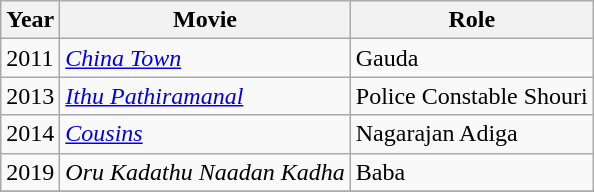<table class="wikitable">
<tr>
<th>Year</th>
<th>Movie</th>
<th>Role</th>
</tr>
<tr>
<td>2011</td>
<td><em><a href='#'>China Town</a></em></td>
<td>Gauda</td>
</tr>
<tr>
<td>2013</td>
<td><em><a href='#'>Ithu Pathiramanal</a></em></td>
<td>Police Constable Shouri</td>
</tr>
<tr>
<td>2014</td>
<td><em><a href='#'>Cousins</a></em></td>
<td>Nagarajan Adiga</td>
</tr>
<tr>
<td>2019</td>
<td><em>Oru Kadathu Naadan Kadha</em></td>
<td>Baba</td>
</tr>
<tr>
</tr>
</table>
